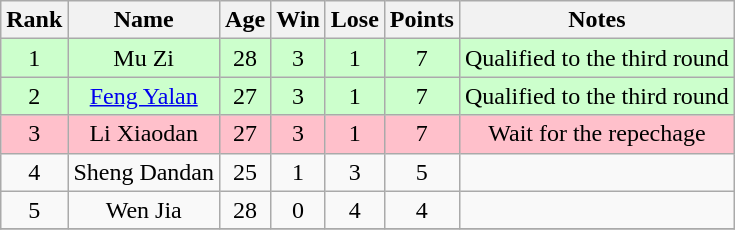<table class="wikitable" style="text-align: center;">
<tr>
<th>Rank</th>
<th>Name</th>
<th>Age</th>
<th>Win</th>
<th>Lose</th>
<th>Points</th>
<th>Notes</th>
</tr>
<tr>
<td bgcolor=#CCFFCC>1</td>
<td bgcolor=#CCFFCC>Mu Zi</td>
<td bgcolor=#CCFFCC>28</td>
<td bgcolor=#CCFFCC>3</td>
<td bgcolor=#CCFFCC>1</td>
<td bgcolor=#CCFFCC>7</td>
<td bgcolor=#CCFFCC>Qualified to the third round</td>
</tr>
<tr>
<td bgcolor=#CCFFCC>2</td>
<td bgcolor=#CCFFCC><a href='#'>Feng Yalan</a></td>
<td bgcolor=#CCFFCC>27</td>
<td bgcolor=#CCFFCC>3</td>
<td bgcolor=#CCFFCC>1</td>
<td bgcolor=#CCFFCC>7</td>
<td bgcolor=#CCFFCC>Qualified to the third round</td>
</tr>
<tr>
<td bgcolor=#FFC0CB>3</td>
<td bgcolor=#FFC0CB>Li Xiaodan</td>
<td bgcolor=#FFC0CB>27</td>
<td bgcolor=#FFC0CB>3</td>
<td bgcolor=#FFC0CB>1</td>
<td bgcolor=#FFC0CB>7</td>
<td bgcolor=#FFC0CB>Wait for the repechage</td>
</tr>
<tr>
<td>4</td>
<td>Sheng Dandan</td>
<td>25</td>
<td>1</td>
<td>3</td>
<td>5</td>
<td></td>
</tr>
<tr>
<td>5</td>
<td>Wen Jia</td>
<td>28</td>
<td>0</td>
<td>4</td>
<td>4</td>
<td></td>
</tr>
<tr>
</tr>
</table>
